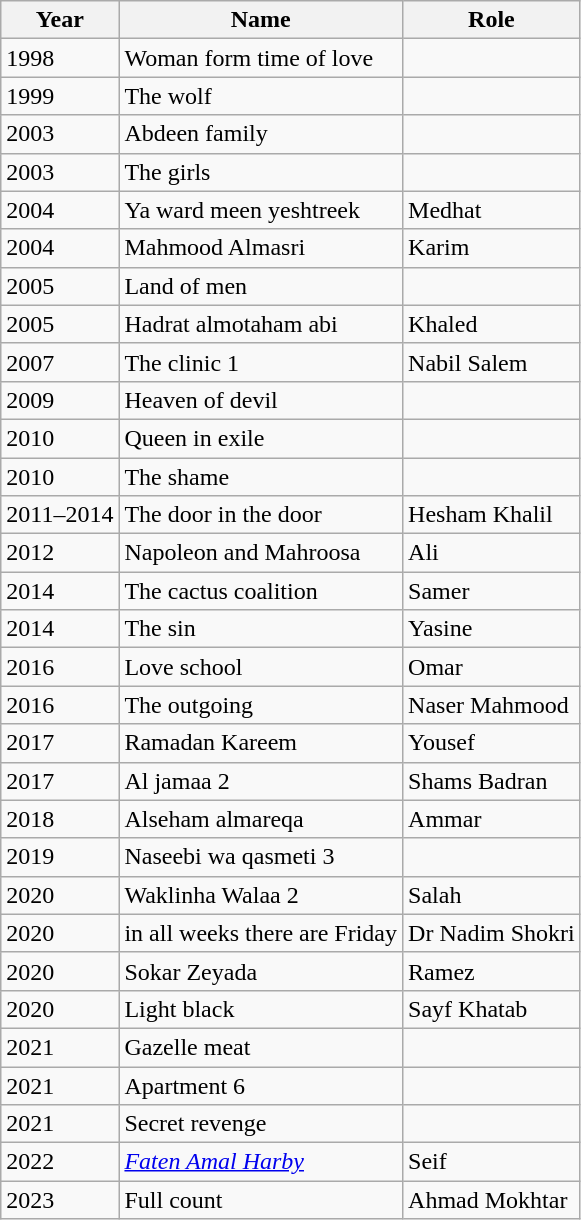<table class="wikitable">
<tr>
<th>Year</th>
<th>Name</th>
<th>Role</th>
</tr>
<tr>
<td>1998</td>
<td>Woman form time of love</td>
<td></td>
</tr>
<tr>
<td>1999</td>
<td>The wolf</td>
<td></td>
</tr>
<tr>
<td>2003</td>
<td>Abdeen family</td>
<td></td>
</tr>
<tr>
<td>2003</td>
<td>The girls</td>
<td></td>
</tr>
<tr>
<td>2004</td>
<td>Ya ward meen yeshtreek</td>
<td>Medhat</td>
</tr>
<tr>
<td>2004</td>
<td>Mahmood Almasri</td>
<td>Karim</td>
</tr>
<tr>
<td>2005</td>
<td>Land of men</td>
<td></td>
</tr>
<tr>
<td>2005</td>
<td>Hadrat almotaham abi</td>
<td>Khaled</td>
</tr>
<tr>
<td>2007</td>
<td>The clinic 1</td>
<td>Nabil Salem</td>
</tr>
<tr>
<td>2009</td>
<td>Heaven of devil</td>
<td></td>
</tr>
<tr>
<td>2010</td>
<td>Queen in exile</td>
<td></td>
</tr>
<tr>
<td>2010</td>
<td>The shame</td>
<td></td>
</tr>
<tr>
<td>2011–2014</td>
<td>The door in the door</td>
<td>Hesham Khalil</td>
</tr>
<tr>
<td>2012</td>
<td>Napoleon and Mahroosa</td>
<td>Ali</td>
</tr>
<tr>
<td>2014</td>
<td>The cactus coalition</td>
<td>Samer</td>
</tr>
<tr>
<td>2014</td>
<td>The sin</td>
<td>Yasine</td>
</tr>
<tr>
<td>2016</td>
<td>Love school</td>
<td>Omar</td>
</tr>
<tr>
<td>2016</td>
<td>The outgoing</td>
<td>Naser Mahmood</td>
</tr>
<tr>
<td>2017</td>
<td>Ramadan Kareem</td>
<td>Yousef</td>
</tr>
<tr>
<td>2017</td>
<td>Al jamaa 2</td>
<td>Shams Badran</td>
</tr>
<tr>
<td>2018</td>
<td>Alseham almareqa</td>
<td>Ammar</td>
</tr>
<tr>
<td>2019</td>
<td>Naseebi wa qasmeti 3</td>
<td></td>
</tr>
<tr>
<td>2020</td>
<td>Waklinha Walaa 2</td>
<td>Salah</td>
</tr>
<tr>
<td>2020</td>
<td>in all weeks there are Friday</td>
<td>Dr Nadim Shokri</td>
</tr>
<tr>
<td>2020</td>
<td>Sokar Zeyada</td>
<td>Ramez</td>
</tr>
<tr>
<td>2020</td>
<td>Light black</td>
<td>Sayf Khatab</td>
</tr>
<tr>
<td>2021</td>
<td>Gazelle meat</td>
<td></td>
</tr>
<tr>
<td>2021</td>
<td>Apartment 6</td>
<td></td>
</tr>
<tr>
<td>2021</td>
<td>Secret revenge</td>
<td></td>
</tr>
<tr>
<td>2022</td>
<td><em><a href='#'>Faten Amal Harby</a></em></td>
<td>Seif</td>
</tr>
<tr>
<td>2023</td>
<td>Full count</td>
<td>Ahmad Mokhtar</td>
</tr>
</table>
